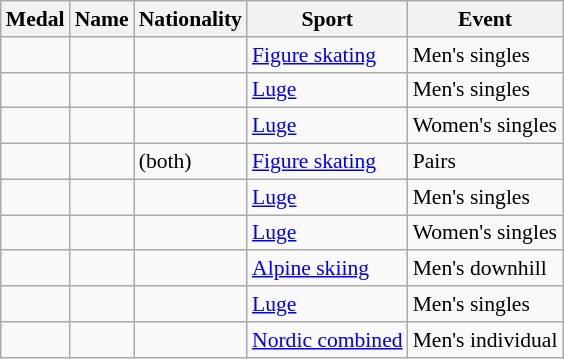<table class="wikitable sortable" style="font-size:90%">
<tr>
<th>Medal</th>
<th>Name</th>
<th>Nationality</th>
<th>Sport</th>
<th>Event</th>
</tr>
<tr>
<td></td>
<td></td>
<td></td>
<td><a href='#'>Figure skating</a></td>
<td>Men's singles</td>
</tr>
<tr>
<td></td>
<td></td>
<td></td>
<td><a href='#'>Luge</a></td>
<td>Men's singles</td>
</tr>
<tr>
<td></td>
<td></td>
<td></td>
<td><a href='#'>Luge</a></td>
<td>Women's singles</td>
</tr>
<tr>
<td></td>
<td> <br> </td>
<td> (both)</td>
<td><a href='#'>Figure skating</a></td>
<td>Pairs</td>
</tr>
<tr>
<td></td>
<td></td>
<td></td>
<td><a href='#'>Luge</a></td>
<td>Men's singles</td>
</tr>
<tr>
<td></td>
<td></td>
<td></td>
<td><a href='#'>Luge</a></td>
<td>Women's singles</td>
</tr>
<tr>
<td></td>
<td></td>
<td></td>
<td><a href='#'>Alpine skiing</a></td>
<td>Men's downhill</td>
</tr>
<tr>
<td></td>
<td></td>
<td></td>
<td><a href='#'>Luge</a></td>
<td>Men's singles</td>
</tr>
<tr>
<td></td>
<td></td>
<td></td>
<td><a href='#'>Nordic combined</a></td>
<td>Men's individual</td>
</tr>
</table>
